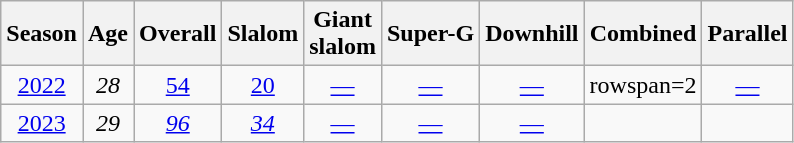<table class=wikitable style="text-align:center">
<tr>
<th>Season</th>
<th>Age</th>
<th>Overall</th>
<th>Slalom</th>
<th>Giant<br>slalom</th>
<th>Super-G</th>
<th>Downhill</th>
<th>Combined</th>
<th>Parallel</th>
</tr>
<tr>
<td><a href='#'>2022</a></td>
<td><em>28</em></td>
<td><a href='#'>54</a></td>
<td><a href='#'>20</a></td>
<td><a href='#'>—</a></td>
<td><a href='#'>—</a></td>
<td><a href='#'>—</a></td>
<td>rowspan=2 </td>
<td><a href='#'>—</a></td>
</tr>
<tr>
<td><a href='#'>2023</a></td>
<td><em>29</em></td>
<td><em><a href='#'>96</a></em></td>
<td><em><a href='#'>34</a></em></td>
<td><a href='#'>—</a></td>
<td><a href='#'>—</a></td>
<td><a href='#'>—</a></td>
<td></td>
</tr>
</table>
